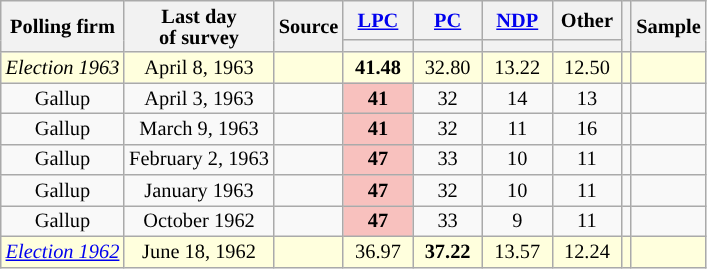<table class="wikitable sortable" style="text-align:center;font-size:85%;line-height:14px;" align="center">
<tr>
<th rowspan="2">Polling firm</th>
<th rowspan="2">Last day <br>of survey</th>
<th rowspan="2">Source</th>
<th class="unsortable" style="width:40px;"><a href='#'>LPC</a></th>
<th class="unsortable" style="width:40px;"><a href='#'>PC</a></th>
<th class="unsortable" style="width:40px;"><a href='#'>NDP</a></th>
<th class="unsortable" style="width:40px;">Other</th>
<th rowspan="2"></th>
<th rowspan="2">Sample</th>
</tr>
<tr style="line-height:5px;">
<th style="background:"></th>
<th style="background:"></th>
<th style="background:"></th>
<th style="background:"></th>
</tr>
<tr>
<td style="background:#ffd;"><em>Election 1963</em></td>
<td style="background:#ffd;">April 8, 1963</td>
<td style="background:#ffd;"></td>
<td style="background:#ffd;"><strong>41.48</strong></td>
<td style="background:#ffd;">32.80</td>
<td style="background:#ffd;">13.22</td>
<td style="background:#ffd;">12.50</td>
<td style="background:#ffd;"></td>
<td style="background:#ffd;"></td>
</tr>
<tr>
<td>Gallup</td>
<td>April 3, 1963</td>
<td></td>
<td style='background:#F8C1BE'><strong>41</strong></td>
<td>32</td>
<td>14</td>
<td>13</td>
<td></td>
<td></td>
</tr>
<tr>
<td>Gallup</td>
<td>March 9, 1963</td>
<td></td>
<td style='background:#F8C1BE'><strong>41</strong></td>
<td>32</td>
<td>11</td>
<td>16</td>
<td></td>
<td></td>
</tr>
<tr>
<td>Gallup</td>
<td>February 2, 1963</td>
<td></td>
<td style='background:#F8C1BE'><strong>47</strong></td>
<td>33</td>
<td>10</td>
<td>11</td>
<td></td>
<td></td>
</tr>
<tr>
<td>Gallup</td>
<td>January 1963</td>
<td></td>
<td style='background:#F8C1BE'><strong>47</strong></td>
<td>32</td>
<td>10</td>
<td>11</td>
<td></td>
<td></td>
</tr>
<tr>
<td>Gallup</td>
<td>October 1962</td>
<td></td>
<td style='background:#F8C1BE'><strong>47</strong></td>
<td>33</td>
<td>9</td>
<td>11</td>
<td></td>
<td></td>
</tr>
<tr>
<td style="background:#ffd;"><em><a href='#'>Election 1962</a></em></td>
<td style="background:#ffd;">June 18, 1962</td>
<td style="background:#ffd;"></td>
<td style="background:#ffd;">36.97</td>
<td style="background:#ffd;"><strong>37.22</strong></td>
<td style="background:#ffd;">13.57</td>
<td style="background:#ffd;">12.24</td>
<td style="background:#ffd;"></td>
<td style="background:#ffd;"></td>
</tr>
</table>
